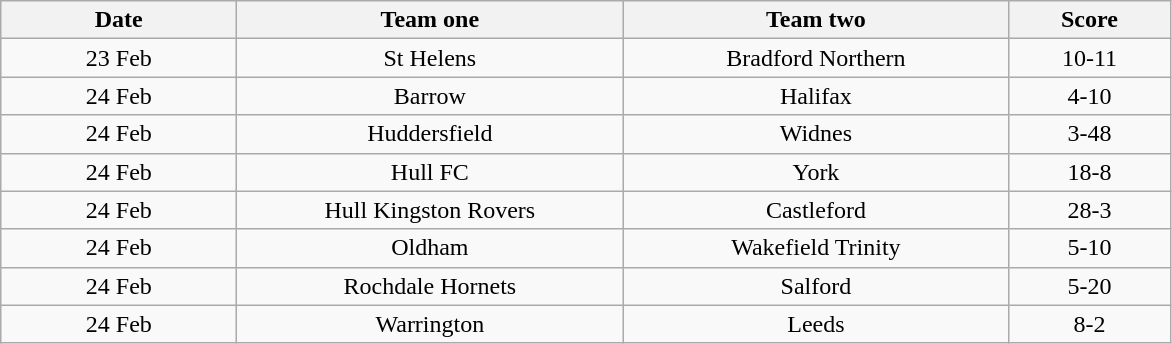<table class="wikitable" style="text-align: center">
<tr>
<th width=150>Date</th>
<th width=250>Team one</th>
<th width=250>Team two</th>
<th width=100>Score</th>
</tr>
<tr>
<td>23 Feb</td>
<td>St Helens</td>
<td>Bradford Northern</td>
<td>10-11</td>
</tr>
<tr>
<td>24 Feb</td>
<td>Barrow</td>
<td>Halifax</td>
<td>4-10</td>
</tr>
<tr>
<td>24 Feb</td>
<td>Huddersfield</td>
<td>Widnes</td>
<td>3-48</td>
</tr>
<tr>
<td>24 Feb</td>
<td>Hull FC</td>
<td>York</td>
<td>18-8</td>
</tr>
<tr>
<td>24 Feb</td>
<td>Hull Kingston Rovers</td>
<td>Castleford</td>
<td>28-3</td>
</tr>
<tr>
<td>24 Feb</td>
<td>Oldham</td>
<td>Wakefield Trinity</td>
<td>5-10</td>
</tr>
<tr>
<td>24 Feb</td>
<td>Rochdale Hornets</td>
<td>Salford</td>
<td>5-20</td>
</tr>
<tr>
<td>24 Feb</td>
<td>Warrington</td>
<td>Leeds</td>
<td>8-2</td>
</tr>
</table>
